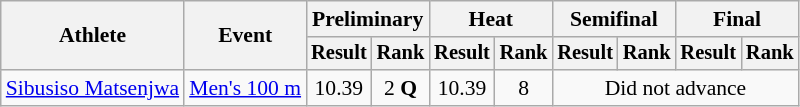<table class="wikitable" style="font-size:90%">
<tr>
<th rowspan="2">Athlete</th>
<th rowspan="2">Event</th>
<th colspan="2">Preliminary</th>
<th colspan="2">Heat</th>
<th colspan="2">Semifinal</th>
<th colspan="2">Final</th>
</tr>
<tr style="font-size:95%">
<th>Result</th>
<th>Rank</th>
<th>Result</th>
<th>Rank</th>
<th>Result</th>
<th>Rank</th>
<th>Result</th>
<th>Rank</th>
</tr>
<tr align=center>
<td align=left><a href='#'>Sibusiso Matsenjwa</a></td>
<td align=left><a href='#'>Men's 100 m</a></td>
<td>10.39</td>
<td>2 <strong>Q</strong></td>
<td>10.39</td>
<td>8</td>
<td colspan=4>Did not advance</td>
</tr>
</table>
